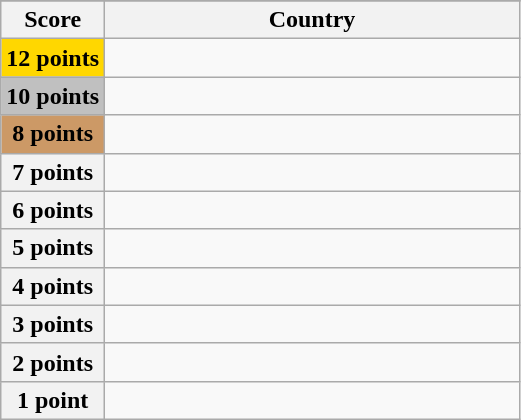<table class="wikitable">
<tr>
</tr>
<tr>
<th scope="col" width="20%">Score</th>
<th scope="col">Country</th>
</tr>
<tr>
<th scope="row" style="background:gold">12 points</th>
<td></td>
</tr>
<tr>
<th scope="row" style="background:silver">10 points</th>
<td></td>
</tr>
<tr>
<th scope="row" style="background:#CC9966">8 points</th>
<td></td>
</tr>
<tr>
<th scope="row">7 points</th>
<td></td>
</tr>
<tr>
<th scope="row">6 points</th>
<td></td>
</tr>
<tr>
<th scope="row">5 points</th>
<td></td>
</tr>
<tr>
<th scope="row">4 points</th>
<td></td>
</tr>
<tr>
<th scope="row">3 points</th>
<td></td>
</tr>
<tr>
<th scope="row">2 points</th>
<td></td>
</tr>
<tr>
<th scope="row">1 point</th>
<td></td>
</tr>
</table>
